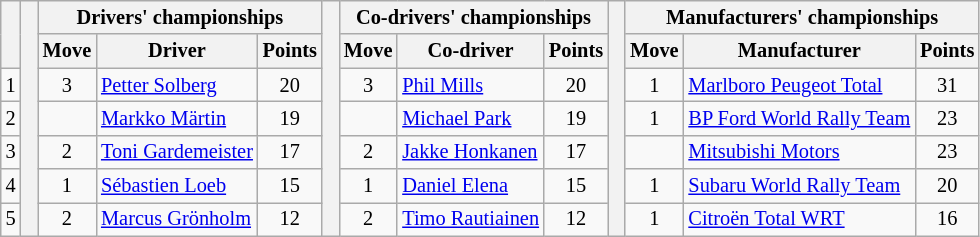<table class="wikitable" style="font-size:85%;">
<tr>
<th rowspan="2"></th>
<th rowspan="7" style="width:5px;"></th>
<th colspan="3">Drivers' championships</th>
<th rowspan="7" style="width:5px;"></th>
<th colspan="3" nowrap>Co-drivers' championships</th>
<th rowspan="7" style="width:5px;"></th>
<th colspan="3" nowrap>Manufacturers' championships</th>
</tr>
<tr>
<th>Move</th>
<th>Driver</th>
<th>Points</th>
<th>Move</th>
<th>Co-driver</th>
<th>Points</th>
<th>Move</th>
<th>Manufacturer</th>
<th>Points</th>
</tr>
<tr>
<td align="center">1</td>
<td align="center"> 3</td>
<td> <a href='#'>Petter Solberg</a></td>
<td align="center">20</td>
<td align="center"> 3</td>
<td> <a href='#'>Phil Mills</a></td>
<td align="center">20</td>
<td align="center"> 1</td>
<td> <a href='#'>Marlboro Peugeot Total</a></td>
<td align="center">31</td>
</tr>
<tr>
<td align="center">2</td>
<td align="center"></td>
<td> <a href='#'>Markko Märtin</a></td>
<td align="center">19</td>
<td align="center"></td>
<td> <a href='#'>Michael Park</a></td>
<td align="center">19</td>
<td align="center"> 1</td>
<td> <a href='#'>BP Ford World Rally Team</a></td>
<td align="center">23</td>
</tr>
<tr>
<td align="center">3</td>
<td align="center"> 2</td>
<td> <a href='#'>Toni Gardemeister</a></td>
<td align="center">17</td>
<td align="center"> 2</td>
<td> <a href='#'>Jakke Honkanen</a></td>
<td align="center">17</td>
<td align="center"></td>
<td> <a href='#'>Mitsubishi Motors</a></td>
<td align="center">23</td>
</tr>
<tr>
<td align="center">4</td>
<td align="center"> 1</td>
<td> <a href='#'>Sébastien Loeb</a></td>
<td align="center">15</td>
<td align="center"> 1</td>
<td> <a href='#'>Daniel Elena</a></td>
<td align="center">15</td>
<td align="center"> 1</td>
<td> <a href='#'>Subaru World Rally Team</a></td>
<td align="center">20</td>
</tr>
<tr>
<td align="center">5</td>
<td align="center"> 2</td>
<td> <a href='#'>Marcus Grönholm</a></td>
<td align="center">12</td>
<td align="center"> 2</td>
<td> <a href='#'>Timo Rautiainen</a></td>
<td align="center">12</td>
<td align="center"> 1</td>
<td> <a href='#'>Citroën Total WRT</a></td>
<td align="center">16</td>
</tr>
</table>
